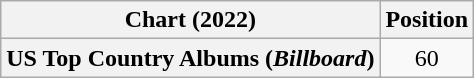<table class="wikitable plainrowheaders" style="text-align:center">
<tr>
<th scope="col">Chart (2022)</th>
<th scope="col">Position</th>
</tr>
<tr>
<th scope="row">US Top Country Albums (<em>Billboard</em>)</th>
<td>60</td>
</tr>
</table>
